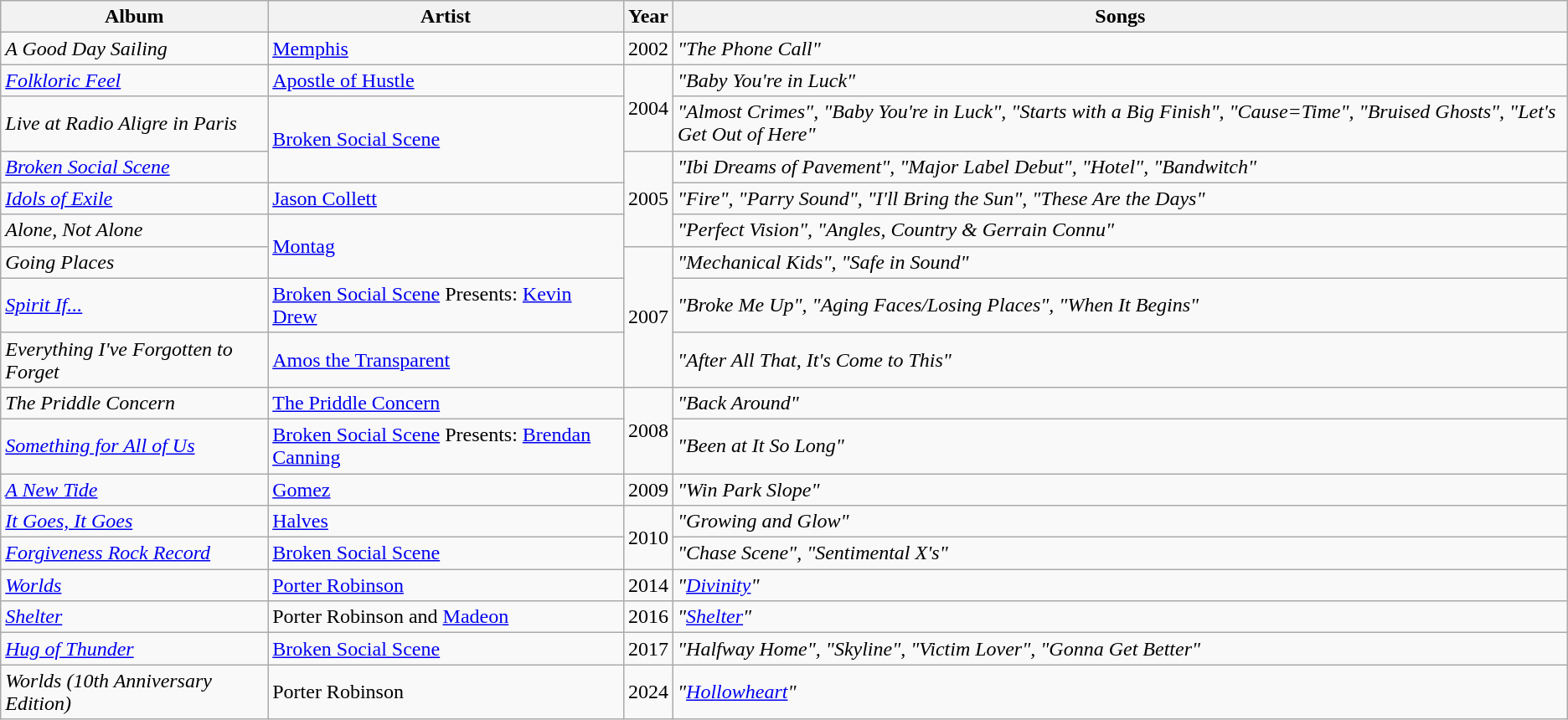<table class="wikitable">
<tr>
<th>Album</th>
<th>Artist</th>
<th>Year</th>
<th>Songs</th>
</tr>
<tr>
<td><em>A Good Day Sailing</em></td>
<td><a href='#'>Memphis</a></td>
<td>2002</td>
<td><em>"The Phone Call"</em></td>
</tr>
<tr>
<td><em><a href='#'>Folkloric Feel</a></em></td>
<td><a href='#'>Apostle of Hustle</a></td>
<td rowspan="2">2004</td>
<td><em>"Baby You're in Luck"</em></td>
</tr>
<tr>
<td><em>Live at Radio Aligre in Paris</em></td>
<td rowspan="2"><a href='#'>Broken Social Scene</a></td>
<td><em>"Almost Crimes", "Baby You're in Luck", "Starts with a Big Finish", "Cause=Time", "Bruised Ghosts", "Let's Get Out of Here"</em></td>
</tr>
<tr>
<td><em><a href='#'>Broken Social Scene</a></em></td>
<td rowspan="3">2005</td>
<td><em>"Ibi Dreams of Pavement", "Major Label Debut", "Hotel", "Bandwitch"</em></td>
</tr>
<tr>
<td><em><a href='#'>Idols of Exile</a></em></td>
<td><a href='#'>Jason Collett</a></td>
<td><em>"Fire", "Parry Sound", "I'll Bring the Sun", "These Are the Days"</em></td>
</tr>
<tr>
<td><em>Alone, Not Alone</em></td>
<td rowspan="2"><a href='#'>Montag</a></td>
<td><em>"Perfect Vision", "Angles, Country & Gerrain Connu"</em></td>
</tr>
<tr>
<td><em>Going Places</em></td>
<td rowspan="3">2007</td>
<td><em>"Mechanical Kids", "Safe in Sound"</em></td>
</tr>
<tr>
<td><em><a href='#'>Spirit If...</a></em></td>
<td><a href='#'>Broken Social Scene</a> Presents: <a href='#'>Kevin Drew</a></td>
<td><em>"Broke Me Up", "Aging Faces/Losing Places", "When It Begins"</em></td>
</tr>
<tr>
<td><em>Everything I've Forgotten to Forget</em></td>
<td><a href='#'>Amos the Transparent</a></td>
<td><em>"After All That, It's Come to This"</em></td>
</tr>
<tr>
<td><em>The Priddle Concern</em></td>
<td><a href='#'>The Priddle Concern</a></td>
<td rowspan="2">2008</td>
<td><em>"Back Around"</em></td>
</tr>
<tr>
<td><em><a href='#'>Something for All of Us</a></em></td>
<td><a href='#'>Broken Social Scene</a> Presents: <a href='#'>Brendan Canning</a></td>
<td><em>"Been at It So Long"</em></td>
</tr>
<tr>
<td><em><a href='#'>A New Tide</a></em></td>
<td><a href='#'>Gomez</a></td>
<td>2009</td>
<td><em>"Win Park Slope"</em></td>
</tr>
<tr>
<td><em><a href='#'>It Goes, It Goes</a></em></td>
<td><a href='#'>Halves</a></td>
<td rowspan="2">2010</td>
<td><em>"Growing and Glow"</em></td>
</tr>
<tr>
<td><em><a href='#'>Forgiveness Rock Record</a></em></td>
<td><a href='#'>Broken Social Scene</a></td>
<td><em>"Chase Scene", "Sentimental X's"</em></td>
</tr>
<tr>
<td><em><a href='#'>Worlds</a></em></td>
<td><a href='#'>Porter Robinson</a></td>
<td>2014</td>
<td><em>"<a href='#'>Divinity</a>"</em></td>
</tr>
<tr>
<td><em><a href='#'>Shelter</a></em></td>
<td>Porter Robinson and <a href='#'>Madeon</a></td>
<td>2016</td>
<td><em>"<a href='#'>Shelter</a>"</em></td>
</tr>
<tr>
<td><em><a href='#'>Hug of Thunder</a></em></td>
<td><a href='#'>Broken Social Scene</a></td>
<td>2017</td>
<td><em>"Halfway Home", "Skyline", "Victim Lover", "Gonna Get Better"</em></td>
</tr>
<tr>
<td><em>Worlds (10th Anniversary Edition)</em></td>
<td>Porter Robinson</td>
<td>2024</td>
<td><em>"<a href='#'>Hollowheart</a>"</em></td>
</tr>
</table>
